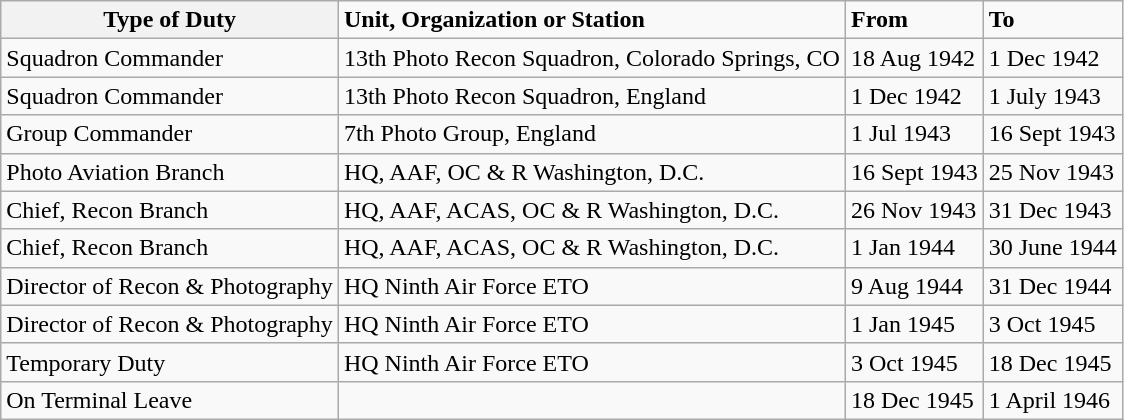<table class="wikitable">
<tr>
<th>Type of Duty</th>
<td valign="top"><strong>Unit,  Organization or Station</strong></td>
<td valign="top"><strong>From</strong></td>
<td valign="top"><strong>To</strong></td>
</tr>
<tr>
<td valign="top">Squadron Commander</td>
<td valign="top">13th Photo Recon Squadron, Colorado  Springs, CO</td>
<td valign="top">18 Aug 1942</td>
<td>1 Dec 1942</td>
</tr>
<tr>
<td valign="top">Squadron Commander</td>
<td valign="top">13th Photo Recon Squadron, England</td>
<td valign="top">1 Dec 1942</td>
<td>1 July 1943</td>
</tr>
<tr>
<td valign="top">Group Commander</td>
<td valign="top">7th Photo Group, England</td>
<td valign="top">1 Jul 1943</td>
<td>16 Sept 1943</td>
</tr>
<tr>
<td valign="top">Photo Aviation Branch</td>
<td valign="top">HQ, AAF, OC & R Washington, D.C.</td>
<td valign="top">16 Sept 1943</td>
<td>25 Nov 1943</td>
</tr>
<tr>
<td valign="top">Chief, Recon Branch</td>
<td valign="top">HQ, AAF, ACAS, OC & R Washington, D.C.</td>
<td valign="top">26 Nov 1943</td>
<td>31 Dec 1943</td>
</tr>
<tr>
<td valign="top">Chief, Recon Branch</td>
<td valign="top">HQ, AAF, ACAS, OC & R Washington, D.C.</td>
<td valign="top">1 Jan 1944</td>
<td>30 June 1944</td>
</tr>
<tr>
<td valign="top">Director of Recon & Photography</td>
<td valign="top">HQ Ninth Air Force ETO</td>
<td valign="top">9 Aug 1944</td>
<td>31 Dec 1944</td>
</tr>
<tr>
<td valign="top">Director of Recon & Photography</td>
<td valign="top">HQ Ninth Air Force ETO</td>
<td valign="top">1 Jan 1945</td>
<td>3 Oct 1945</td>
</tr>
<tr>
<td valign="top">Temporary Duty</td>
<td valign="top">HQ Ninth Air Force ETO</td>
<td valign="top">3 Oct 1945</td>
<td>18 Dec 1945</td>
</tr>
<tr>
<td valign="top">On Terminal Leave</td>
<td valign="top"></td>
<td valign="top">18 Dec 1945</td>
<td>1 April 1946</td>
</tr>
</table>
